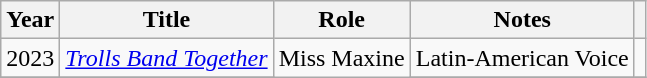<table class="wikitable">
<tr>
<th>Year</th>
<th>Title</th>
<th>Role</th>
<th>Notes</th>
<th style="text-align: center;" class="unsortable"></th>
</tr>
<tr>
<td>2023</td>
<td><em><a href='#'>Trolls Band Together</a></em></td>
<td rowspan="2">Miss Maxine</td>
<td>Latin-American Voice</td>
<td></td>
</tr>
<tr>
</tr>
</table>
